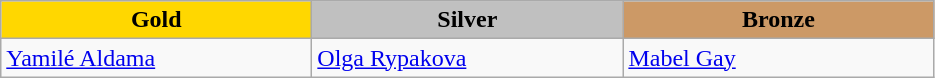<table class="wikitable" style="text-align:left">
<tr align="center">
<td width=200 bgcolor=gold><strong>Gold</strong></td>
<td width=200 bgcolor=silver><strong>Silver</strong></td>
<td width=200 bgcolor=CC9966><strong>Bronze</strong></td>
</tr>
<tr>
<td><a href='#'>Yamilé Aldama</a><br><em></em></td>
<td><a href='#'>Olga Rypakova</a><br><em></em></td>
<td><a href='#'>Mabel Gay</a><br><em></em></td>
</tr>
</table>
